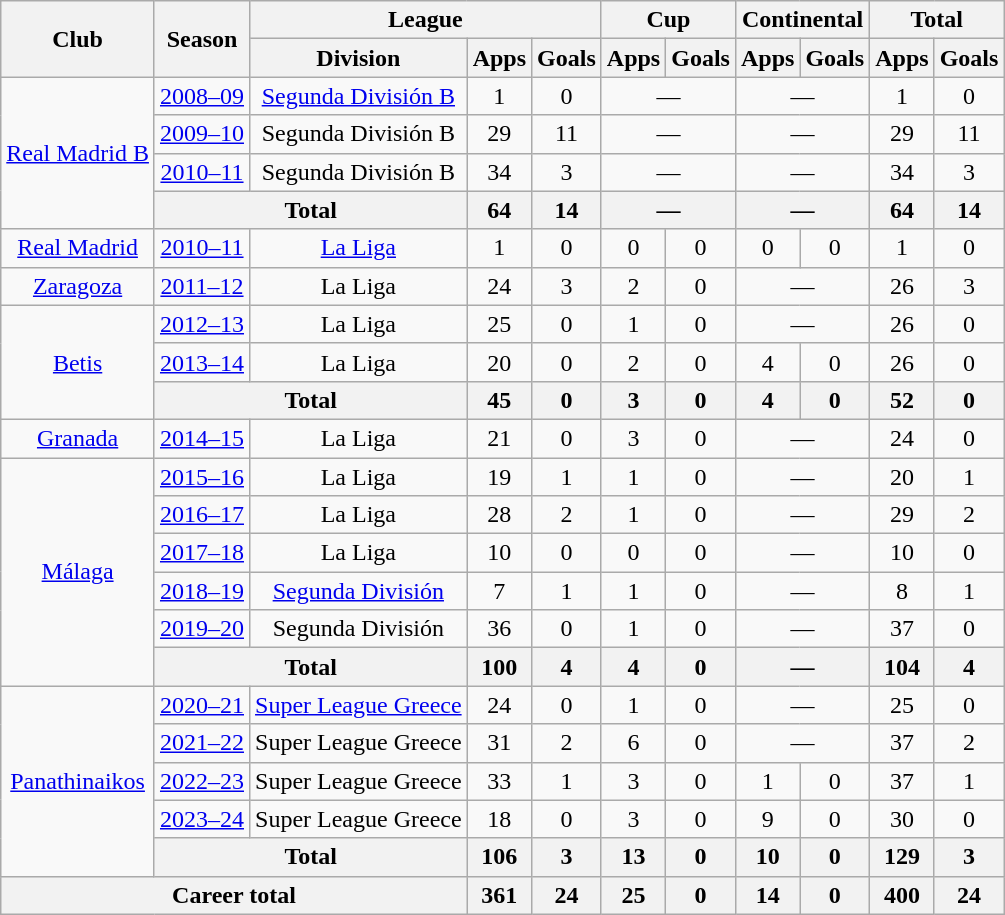<table class="wikitable" style="text-align: center;">
<tr>
<th rowspan="2">Club</th>
<th rowspan="2">Season</th>
<th colspan="3">League</th>
<th colspan="2">Cup</th>
<th colspan="2">Continental</th>
<th colspan="2">Total</th>
</tr>
<tr>
<th>Division</th>
<th>Apps</th>
<th>Goals</th>
<th>Apps</th>
<th>Goals</th>
<th>Apps</th>
<th>Goals</th>
<th>Apps</th>
<th>Goals</th>
</tr>
<tr>
<td rowspan="4" valign="center"><a href='#'>Real Madrid B</a></td>
<td><a href='#'>2008–09</a></td>
<td><a href='#'>Segunda División B</a></td>
<td>1</td>
<td>0</td>
<td colspan="2">—</td>
<td colspan="2">—</td>
<td>1</td>
<td>0</td>
</tr>
<tr>
<td><a href='#'>2009–10</a></td>
<td>Segunda División B</td>
<td>29</td>
<td>11</td>
<td colspan="2">—</td>
<td colspan="2">—</td>
<td>29</td>
<td>11</td>
</tr>
<tr>
<td><a href='#'>2010–11</a></td>
<td>Segunda División B</td>
<td>34</td>
<td>3</td>
<td colspan="2">—</td>
<td colspan="2">—</td>
<td>34</td>
<td>3</td>
</tr>
<tr>
<th colspan="2">Total</th>
<th>64</th>
<th>14</th>
<th colspan="2">—</th>
<th colspan="2">—</th>
<th>64</th>
<th>14</th>
</tr>
<tr>
<td><a href='#'>Real Madrid</a></td>
<td><a href='#'>2010–11</a></td>
<td><a href='#'>La Liga</a></td>
<td>1</td>
<td>0</td>
<td>0</td>
<td>0</td>
<td>0</td>
<td>0</td>
<td>1</td>
<td>0</td>
</tr>
<tr>
<td><a href='#'>Zaragoza</a></td>
<td><a href='#'>2011–12</a></td>
<td>La Liga</td>
<td>24</td>
<td>3</td>
<td>2</td>
<td>0</td>
<td colspan="2">—</td>
<td>26</td>
<td>3</td>
</tr>
<tr>
<td rowspan="3" valign="center"><a href='#'>Betis</a></td>
<td><a href='#'>2012–13</a></td>
<td>La Liga</td>
<td>25</td>
<td>0</td>
<td>1</td>
<td>0</td>
<td colspan="2">—</td>
<td>26</td>
<td>0</td>
</tr>
<tr>
<td><a href='#'>2013–14</a></td>
<td>La Liga</td>
<td>20</td>
<td>0</td>
<td>2</td>
<td>0</td>
<td>4</td>
<td>0</td>
<td>26</td>
<td>0</td>
</tr>
<tr>
<th colspan="2">Total</th>
<th>45</th>
<th>0</th>
<th>3</th>
<th>0</th>
<th>4</th>
<th>0</th>
<th>52</th>
<th>0</th>
</tr>
<tr>
<td><a href='#'>Granada</a></td>
<td><a href='#'>2014–15</a></td>
<td>La Liga</td>
<td>21</td>
<td>0</td>
<td>3</td>
<td>0</td>
<td colspan="2">—</td>
<td>24</td>
<td>0</td>
</tr>
<tr>
<td rowspan="6" valign="center"><a href='#'>Málaga</a></td>
<td><a href='#'>2015–16</a></td>
<td>La Liga</td>
<td>19</td>
<td>1</td>
<td>1</td>
<td>0</td>
<td colspan="2">—</td>
<td>20</td>
<td>1</td>
</tr>
<tr>
<td><a href='#'>2016–17</a></td>
<td>La Liga</td>
<td>28</td>
<td>2</td>
<td>1</td>
<td>0</td>
<td colspan="2">—</td>
<td>29</td>
<td>2</td>
</tr>
<tr>
<td><a href='#'>2017–18</a></td>
<td>La Liga</td>
<td>10</td>
<td>0</td>
<td>0</td>
<td>0</td>
<td colspan="2">—</td>
<td>10</td>
<td>0</td>
</tr>
<tr>
<td><a href='#'>2018–19</a></td>
<td><a href='#'>Segunda División</a></td>
<td>7</td>
<td>1</td>
<td>1</td>
<td>0</td>
<td colspan="2">—</td>
<td>8</td>
<td>1</td>
</tr>
<tr>
<td><a href='#'>2019–20</a></td>
<td>Segunda División</td>
<td>36</td>
<td>0</td>
<td>1</td>
<td>0</td>
<td colspan="2">—</td>
<td>37</td>
<td>0</td>
</tr>
<tr>
<th colspan="2">Total</th>
<th>100</th>
<th>4</th>
<th>4</th>
<th>0</th>
<th colspan="2">—</th>
<th>104</th>
<th>4</th>
</tr>
<tr>
<td rowspan="5" valign="center"><a href='#'>Panathinaikos</a></td>
<td><a href='#'>2020–21</a></td>
<td><a href='#'>Super League Greece</a></td>
<td>24</td>
<td>0</td>
<td>1</td>
<td>0</td>
<td colspan="2">—</td>
<td>25</td>
<td>0</td>
</tr>
<tr>
<td><a href='#'>2021–22</a></td>
<td>Super League Greece</td>
<td>31</td>
<td>2</td>
<td>6</td>
<td>0</td>
<td colspan="2">—</td>
<td>37</td>
<td>2</td>
</tr>
<tr>
<td><a href='#'>2022–23</a></td>
<td>Super League Greece</td>
<td>33</td>
<td>1</td>
<td>3</td>
<td>0</td>
<td>1</td>
<td>0</td>
<td>37</td>
<td>1</td>
</tr>
<tr>
<td><a href='#'>2023–24</a></td>
<td>Super League Greece</td>
<td>18</td>
<td>0</td>
<td>3</td>
<td>0</td>
<td>9</td>
<td>0</td>
<td>30</td>
<td>0</td>
</tr>
<tr>
<th colspan="2">Total</th>
<th>106</th>
<th>3</th>
<th>13</th>
<th>0</th>
<th>10</th>
<th>0</th>
<th>129</th>
<th>3</th>
</tr>
<tr>
<th colspan="3">Career total</th>
<th>361</th>
<th>24</th>
<th>25</th>
<th>0</th>
<th>14</th>
<th>0</th>
<th>400</th>
<th>24</th>
</tr>
</table>
